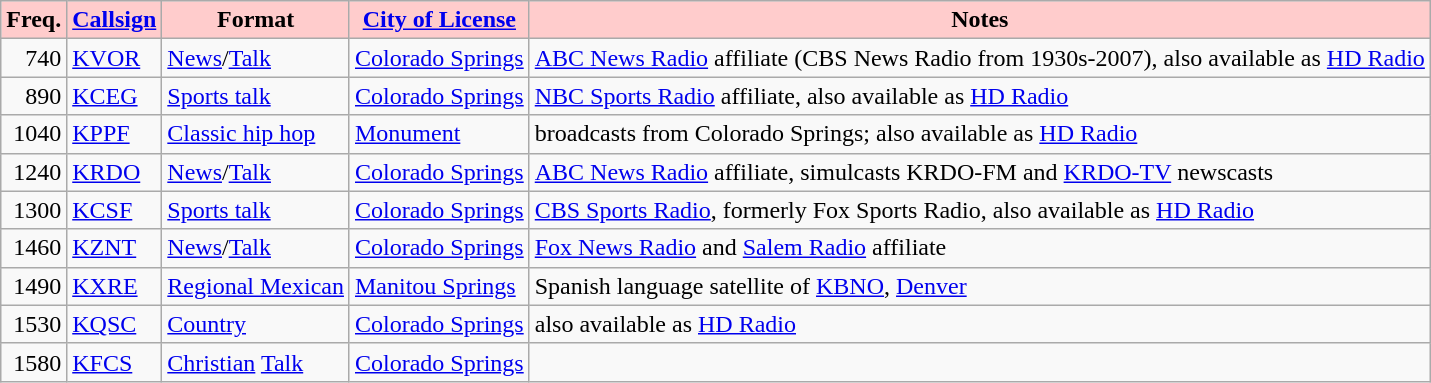<table class="wikitable sortable" border="1">
<tr>
<th style="background:#ffcccc;">Freq.</th>
<th style="background:#ffcccc;"><a href='#'>Callsign</a></th>
<th style="background:#ffcccc;">Format</th>
<th style="background:#ffcccc;"><a href='#'>City of License</a></th>
<th style="background:#ffcccc;">Notes</th>
</tr>
<tr>
<td align="right">740</td>
<td><a href='#'>KVOR</a></td>
<td><a href='#'>News</a>/<a href='#'>Talk</a></td>
<td><a href='#'>Colorado Springs</a></td>
<td><a href='#'>ABC News Radio</a> affiliate (CBS News Radio from 1930s-2007), also available as <a href='#'>HD Radio</a></td>
</tr>
<tr>
<td align="right">890</td>
<td><a href='#'>KCEG</a></td>
<td><a href='#'>Sports talk</a></td>
<td><a href='#'>Colorado Springs</a></td>
<td><a href='#'>NBC Sports Radio</a> affiliate, also available as <a href='#'>HD Radio</a></td>
</tr>
<tr>
<td align="right">1040</td>
<td><a href='#'>KPPF</a></td>
<td><a href='#'>Classic hip hop</a></td>
<td><a href='#'>Monument</a></td>
<td>broadcasts from Colorado Springs; also available as <a href='#'>HD Radio</a></td>
</tr>
<tr>
<td align="right">1240</td>
<td><a href='#'>KRDO</a></td>
<td><a href='#'>News</a>/<a href='#'>Talk</a></td>
<td><a href='#'>Colorado Springs</a></td>
<td><a href='#'>ABC News Radio</a> affiliate, simulcasts KRDO-FM and <a href='#'>KRDO-TV</a> newscasts</td>
</tr>
<tr>
<td align="right">1300</td>
<td><a href='#'>KCSF</a></td>
<td><a href='#'>Sports talk</a></td>
<td><a href='#'>Colorado Springs</a></td>
<td><a href='#'>CBS Sports Radio</a>, formerly Fox Sports Radio, also available as <a href='#'>HD Radio</a></td>
</tr>
<tr>
<td align="right">1460</td>
<td><a href='#'>KZNT</a></td>
<td><a href='#'>News</a>/<a href='#'>Talk</a></td>
<td><a href='#'>Colorado Springs</a></td>
<td><a href='#'>Fox News Radio</a> and <a href='#'>Salem Radio</a> affiliate</td>
</tr>
<tr>
<td align="right">1490</td>
<td><a href='#'>KXRE</a></td>
<td><a href='#'>Regional Mexican</a></td>
<td><a href='#'>Manitou Springs</a></td>
<td>Spanish language satellite of <a href='#'>KBNO</a>, <a href='#'>Denver</a></td>
</tr>
<tr>
<td align="right">1530</td>
<td><a href='#'>KQSC</a></td>
<td><a href='#'>Country</a></td>
<td><a href='#'>Colorado Springs</a></td>
<td>also available as <a href='#'>HD Radio</a></td>
</tr>
<tr>
<td align="right">1580</td>
<td><a href='#'>KFCS</a></td>
<td><a href='#'>Christian</a> <a href='#'>Talk</a></td>
<td><a href='#'>Colorado Springs</a></td>
<td></td>
</tr>
</table>
